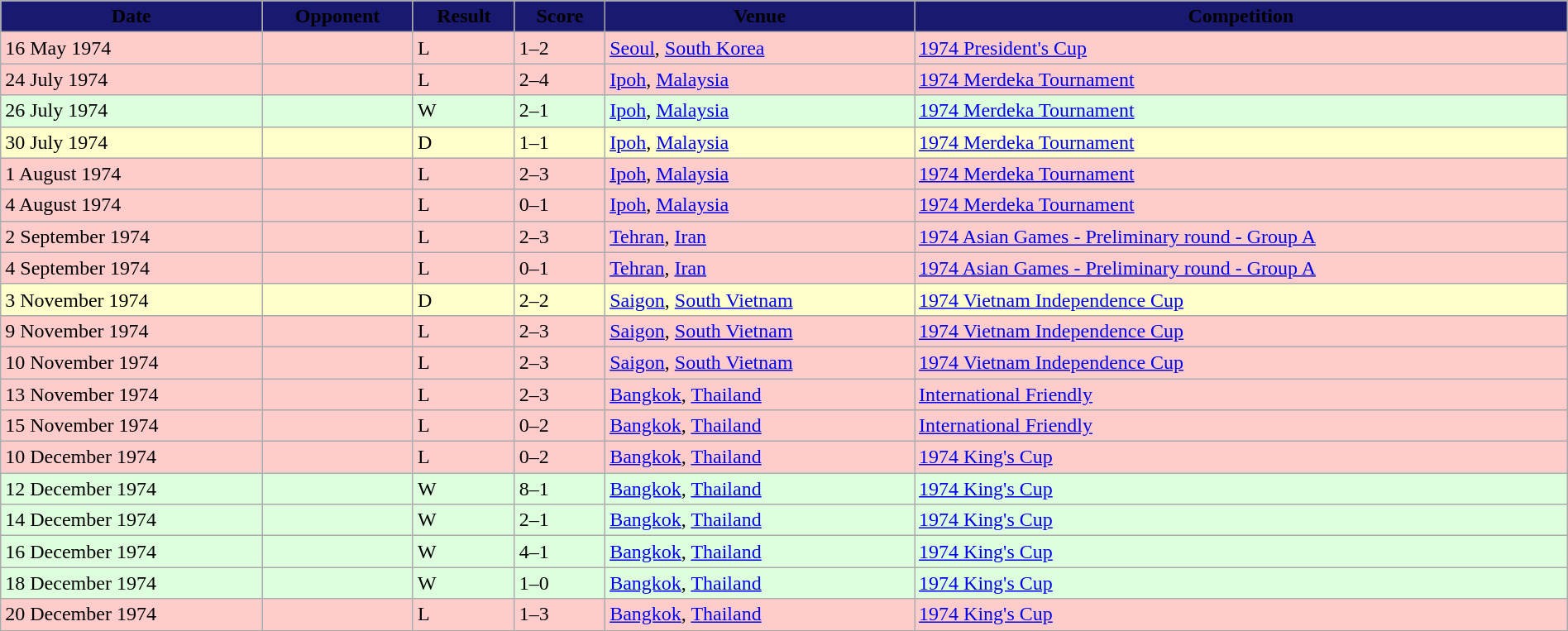<table style="width:100%;" class="wikitable">
<tr>
<th style="background:#191970;"><span>Date</span></th>
<th style="background:#191970;"><span>Opponent</span></th>
<th style="background:#191970;"><span>Result</span></th>
<th style="background:#191970;"><span>Score</span></th>
<th style="background:#191970;"><span>Venue</span></th>
<th style="background:#191970;"><span>Competition</span></th>
</tr>
<tr style="background:#fcc;">
<td>16 May 1974</td>
<td></td>
<td>L</td>
<td>1–2</td>
<td> <a href='#'>Seoul</a>, <a href='#'>South Korea</a></td>
<td><a href='#'>1974 President's Cup</a></td>
</tr>
<tr style="background:#fcc;">
<td>24 July 1974</td>
<td></td>
<td>L</td>
<td>2–4</td>
<td> <a href='#'>Ipoh</a>, <a href='#'>Malaysia</a></td>
<td><a href='#'>1974 Merdeka Tournament</a></td>
</tr>
<tr style="background:#dfd;">
<td>26 July 1974</td>
<td></td>
<td>W</td>
<td>2–1</td>
<td> <a href='#'>Ipoh</a>, <a href='#'>Malaysia</a></td>
<td><a href='#'>1974 Merdeka Tournament</a></td>
</tr>
<tr style="background:#ffc;">
<td>30 July 1974</td>
<td></td>
<td>D</td>
<td>1–1</td>
<td> <a href='#'>Ipoh</a>, <a href='#'>Malaysia</a></td>
<td><a href='#'>1974 Merdeka Tournament</a></td>
</tr>
<tr style="background:#fcc;">
<td>1 August 1974</td>
<td></td>
<td>L</td>
<td>2–3</td>
<td> <a href='#'>Ipoh</a>, <a href='#'>Malaysia</a></td>
<td><a href='#'>1974 Merdeka Tournament</a></td>
</tr>
<tr style="background:#fcc;">
<td>4 August 1974</td>
<td></td>
<td>L</td>
<td>0–1</td>
<td> <a href='#'>Ipoh</a>, <a href='#'>Malaysia</a></td>
<td><a href='#'>1974 Merdeka Tournament</a></td>
</tr>
<tr style="background:#fcc;">
<td>2 September 1974</td>
<td></td>
<td>L</td>
<td>2–3</td>
<td> <a href='#'>Tehran</a>, <a href='#'>Iran</a></td>
<td><a href='#'>1974 Asian Games - Preliminary round - Group A</a></td>
</tr>
<tr style="background:#fcc;">
<td>4 September 1974</td>
<td></td>
<td>L</td>
<td>0–1</td>
<td> <a href='#'>Tehran</a>, <a href='#'>Iran</a></td>
<td><a href='#'>1974 Asian Games - Preliminary round - Group A</a></td>
</tr>
<tr style="background:#ffc;">
<td>3 November 1974</td>
<td></td>
<td>D</td>
<td>2–2</td>
<td> <a href='#'>Saigon</a>, <a href='#'>South Vietnam</a></td>
<td><a href='#'>1974 Vietnam Independence Cup</a></td>
</tr>
<tr style="background:#fcc;">
<td>9 November 1974</td>
<td></td>
<td>L</td>
<td>2–3</td>
<td> <a href='#'>Saigon</a>, <a href='#'>South Vietnam</a></td>
<td><a href='#'>1974 Vietnam Independence Cup</a></td>
</tr>
<tr style="background:#fcc;">
<td>10 November 1974</td>
<td></td>
<td>L</td>
<td>2–3</td>
<td> <a href='#'>Saigon</a>, <a href='#'>South Vietnam</a></td>
<td><a href='#'>1974 Vietnam Independence Cup</a></td>
</tr>
<tr style="background:#fcc;">
<td>13 November 1974</td>
<td></td>
<td>L</td>
<td>2–3</td>
<td> <a href='#'>Bangkok</a>, <a href='#'>Thailand</a></td>
<td><a href='#'>International Friendly</a></td>
</tr>
<tr style="background:#fcc;">
<td>15 November 1974</td>
<td></td>
<td>L</td>
<td>0–2</td>
<td> <a href='#'>Bangkok</a>, <a href='#'>Thailand</a></td>
<td><a href='#'>International Friendly</a></td>
</tr>
<tr style="background:#fcc;">
<td>10 December 1974</td>
<td></td>
<td>L</td>
<td>0–2</td>
<td> <a href='#'>Bangkok</a>, <a href='#'>Thailand</a></td>
<td><a href='#'>1974 King's Cup</a></td>
</tr>
<tr style="background:#dfd;">
<td>12 December 1974</td>
<td></td>
<td>W</td>
<td>8–1</td>
<td> <a href='#'>Bangkok</a>, <a href='#'>Thailand</a></td>
<td><a href='#'>1974 King's Cup</a></td>
</tr>
<tr style="background:#dfd;">
<td>14 December 1974</td>
<td></td>
<td>W</td>
<td>2–1</td>
<td> <a href='#'>Bangkok</a>, <a href='#'>Thailand</a></td>
<td><a href='#'>1974 King's Cup</a></td>
</tr>
<tr style="background:#dfd;">
<td>16 December 1974</td>
<td></td>
<td>W</td>
<td>4–1</td>
<td> <a href='#'>Bangkok</a>, <a href='#'>Thailand</a></td>
<td><a href='#'>1974 King's Cup</a></td>
</tr>
<tr style="background:#dfd;">
<td>18 December 1974</td>
<td></td>
<td>W</td>
<td>1–0</td>
<td> <a href='#'>Bangkok</a>, <a href='#'>Thailand</a></td>
<td><a href='#'>1974 King's Cup</a></td>
</tr>
<tr style="background:#fcc;">
<td>20 December 1974</td>
<td></td>
<td>L</td>
<td>1–3</td>
<td> <a href='#'>Bangkok</a>, <a href='#'>Thailand</a></td>
<td><a href='#'>1974 King's Cup</a></td>
</tr>
</table>
